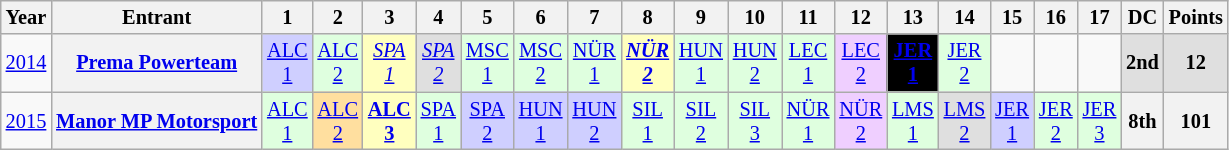<table class="wikitable" style="text-align:center; font-size:85%">
<tr>
<th>Year</th>
<th>Entrant</th>
<th>1</th>
<th>2</th>
<th>3</th>
<th>4</th>
<th>5</th>
<th>6</th>
<th>7</th>
<th>8</th>
<th>9</th>
<th>10</th>
<th>11</th>
<th>12</th>
<th>13</th>
<th>14</th>
<th>15</th>
<th>16</th>
<th>17</th>
<th>DC</th>
<th>Points</th>
</tr>
<tr>
<td><a href='#'>2014</a></td>
<th nowrap><a href='#'>Prema Powerteam</a></th>
<td style="background:#cfcfff;"><a href='#'>ALC<br>1</a><br></td>
<td style="background:#dfffdf;"><a href='#'>ALC<br>2</a><br></td>
<td style="background:#ffffbf;"><em><a href='#'>SPA<br>1</a></em><br></td>
<td style="background:#dfdfdf;"><em><a href='#'>SPA<br>2</a></em><br></td>
<td style="background:#dfffdf;"><a href='#'>MSC<br>1</a><br></td>
<td style="background:#dfffdf;"><a href='#'>MSC<br>2</a><br></td>
<td style="background:#dfffdf;"><a href='#'>NÜR<br>1</a><br></td>
<td style="background:#ffffbf;"><strong><em><a href='#'>NÜR<br>2</a></em></strong><br></td>
<td style="background:#dfffdf;"><a href='#'>HUN<br>1</a><br></td>
<td style="background:#dfffdf;"><a href='#'>HUN<br>2</a><br></td>
<td style="background:#dfffdf;"><a href='#'>LEC<br>1</a><br></td>
<td style="background:#efcfff;"><a href='#'>LEC<br>2</a><br></td>
<td style="background:#000000;color:white"><strong><a href='#'><span>JER <br> 1</span></a></strong><br></td>
<td style="background:#dfffdf;"><a href='#'>JER<br>2</a><br></td>
<td></td>
<td></td>
<td></td>
<th style="background:#dfdfdf;">2nd</th>
<th style="background:#dfdfdf;">12</th>
</tr>
<tr>
<td><a href='#'>2015</a></td>
<th nowrap><a href='#'>Manor MP Motorsport</a></th>
<td style="background:#dfffdf;"><a href='#'>ALC<br>1</a><br></td>
<td style="background:#ffdf9f;"><a href='#'>ALC<br>2</a><br></td>
<td style="background:#ffffbf;"><strong><a href='#'>ALC<br>3</a></strong><br></td>
<td style="background:#dfffdf;"><a href='#'>SPA<br>1</a><br></td>
<td style="background:#cfcfff;"><a href='#'>SPA<br>2</a><br></td>
<td style="background:#cfcfff;"><a href='#'>HUN<br>1</a><br></td>
<td style="background:#cfcfff;"><a href='#'>HUN<br>2</a><br></td>
<td style="background:#dfffdf;"><a href='#'>SIL<br>1</a><br></td>
<td style="background:#dfffdf;"><a href='#'>SIL<br>2</a><br></td>
<td style="background:#dfffdf;"><a href='#'>SIL<br>3</a><br></td>
<td style="background:#dfffdf;"><a href='#'>NÜR<br>1</a><br></td>
<td style="background:#efcfff;"><a href='#'>NÜR<br>2</a><br></td>
<td style="background:#dfffdf;"><a href='#'>LMS<br>1</a><br></td>
<td style="background:#dfdfdf;"><a href='#'>LMS<br>2</a><br></td>
<td style="background:#cfcfff;"><a href='#'>JER<br>1</a><br></td>
<td style="background:#dfffdf;"><a href='#'>JER<br>2</a><br></td>
<td style="background:#dfffdf;"><a href='#'>JER<br>3</a><br></td>
<th>8th</th>
<th>101</th>
</tr>
</table>
